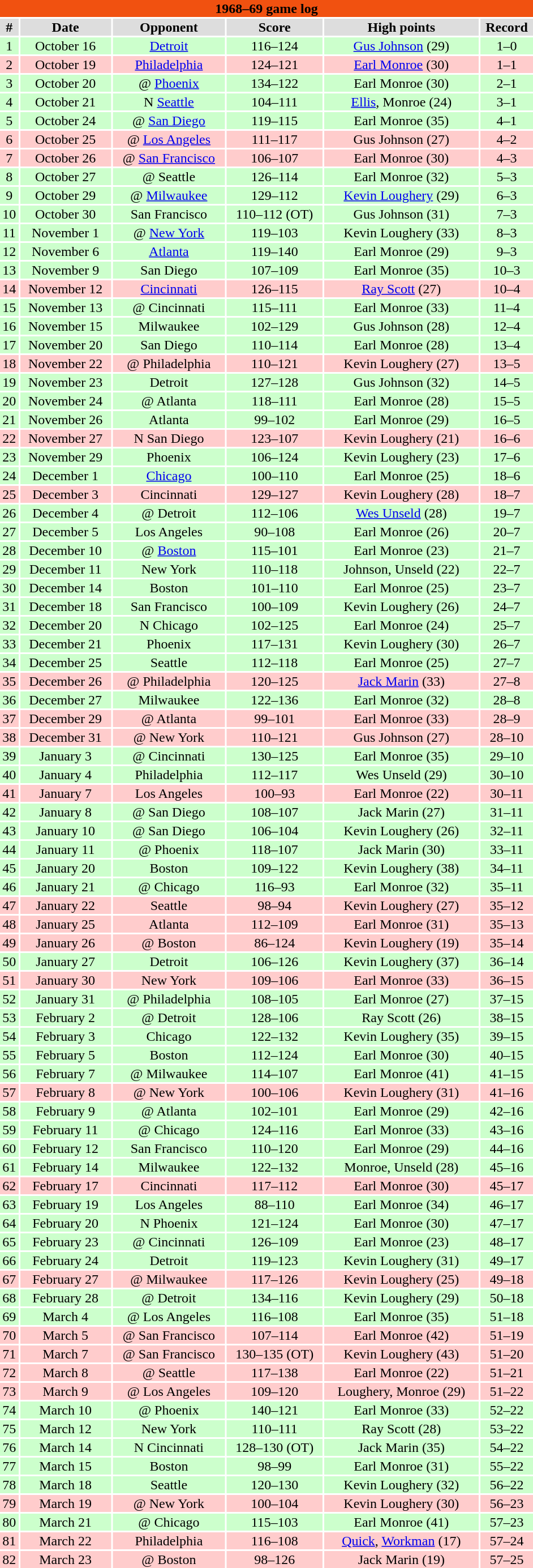<table class="toccolours collapsible" width=50% style="clear:both; margin:1.5em auto; text-align:center">
<tr>
<th colspan=11 style="background:#F15110; color:#000000;">1968–69 game log</th>
</tr>
<tr align="center" bgcolor="#dddddd">
<td><strong>#</strong></td>
<td><strong>Date</strong></td>
<td><strong>Opponent</strong></td>
<td><strong>Score</strong></td>
<td><strong>High points</strong></td>
<td><strong>Record</strong></td>
</tr>
<tr align="center" bgcolor="ccffcc">
<td>1</td>
<td>October 16</td>
<td><a href='#'>Detroit</a></td>
<td>116–124</td>
<td><a href='#'>Gus Johnson</a> (29)</td>
<td>1–0</td>
</tr>
<tr align="center" bgcolor="ffcccc">
<td>2</td>
<td>October 19</td>
<td><a href='#'>Philadelphia</a></td>
<td>124–121</td>
<td><a href='#'>Earl Monroe</a> (30)</td>
<td>1–1</td>
</tr>
<tr align="center" bgcolor="ccffcc">
<td>3</td>
<td>October 20</td>
<td>@ <a href='#'>Phoenix</a></td>
<td>134–122</td>
<td>Earl Monroe (30)</td>
<td>2–1</td>
</tr>
<tr align="center" bgcolor="ccffcc">
<td>4</td>
<td>October 21</td>
<td>N <a href='#'>Seattle</a></td>
<td>104–111</td>
<td><a href='#'>Ellis</a>, Monroe (24)</td>
<td>3–1</td>
</tr>
<tr align="center" bgcolor="ccffcc">
<td>5</td>
<td>October 24</td>
<td>@ <a href='#'>San Diego</a></td>
<td>119–115</td>
<td>Earl Monroe (35)</td>
<td>4–1</td>
</tr>
<tr align="center" bgcolor="ffcccc">
<td>6</td>
<td>October 25</td>
<td>@ <a href='#'>Los Angeles</a></td>
<td>111–117</td>
<td>Gus Johnson (27)</td>
<td>4–2</td>
</tr>
<tr align="center" bgcolor="ffcccc">
<td>7</td>
<td>October 26</td>
<td>@ <a href='#'>San Francisco</a></td>
<td>106–107</td>
<td>Earl Monroe (30)</td>
<td>4–3</td>
</tr>
<tr align="center" bgcolor="ccffcc">
<td>8</td>
<td>October 27</td>
<td>@ Seattle</td>
<td>126–114</td>
<td>Earl Monroe (32)</td>
<td>5–3</td>
</tr>
<tr align="center" bgcolor="ccffcc">
<td>9</td>
<td>October 29</td>
<td>@ <a href='#'>Milwaukee</a></td>
<td>129–112</td>
<td><a href='#'>Kevin Loughery</a> (29)</td>
<td>6–3</td>
</tr>
<tr align="center" bgcolor="ccffcc">
<td>10</td>
<td>October 30</td>
<td>San Francisco</td>
<td>110–112 (OT)</td>
<td>Gus Johnson (31)</td>
<td>7–3</td>
</tr>
<tr align="center" bgcolor="ccffcc">
<td>11</td>
<td>November 1</td>
<td>@ <a href='#'>New York</a></td>
<td>119–103</td>
<td>Kevin Loughery (33)</td>
<td>8–3</td>
</tr>
<tr align="center" bgcolor="ccffcc">
<td>12</td>
<td>November 6</td>
<td><a href='#'>Atlanta</a></td>
<td>119–140</td>
<td>Earl Monroe (29)</td>
<td>9–3</td>
</tr>
<tr align="center" bgcolor="ccffcc">
<td>13</td>
<td>November 9</td>
<td>San Diego</td>
<td>107–109</td>
<td>Earl Monroe (35)</td>
<td>10–3</td>
</tr>
<tr align="center" bgcolor="ffcccc">
<td>14</td>
<td>November 12</td>
<td><a href='#'>Cincinnati</a></td>
<td>126–115</td>
<td><a href='#'>Ray Scott</a> (27)</td>
<td>10–4</td>
</tr>
<tr align="center" bgcolor="ccffcc">
<td>15</td>
<td>November 13</td>
<td>@ Cincinnati</td>
<td>115–111</td>
<td>Earl Monroe (33)</td>
<td>11–4</td>
</tr>
<tr align="center" bgcolor="ccffcc">
<td>16</td>
<td>November 15</td>
<td>Milwaukee</td>
<td>102–129</td>
<td>Gus Johnson (28)</td>
<td>12–4</td>
</tr>
<tr align="center" bgcolor="ccffcc">
<td>17</td>
<td>November 20</td>
<td>San Diego</td>
<td>110–114</td>
<td>Earl Monroe (28)</td>
<td>13–4</td>
</tr>
<tr align="center" bgcolor="ffcccc">
<td>18</td>
<td>November 22</td>
<td>@ Philadelphia</td>
<td>110–121</td>
<td>Kevin Loughery (27)</td>
<td>13–5</td>
</tr>
<tr align="center" bgcolor="ccffcc">
<td>19</td>
<td>November 23</td>
<td>Detroit</td>
<td>127–128</td>
<td>Gus Johnson (32)</td>
<td>14–5</td>
</tr>
<tr align="center" bgcolor="ccffcc">
<td>20</td>
<td>November 24</td>
<td>@ Atlanta</td>
<td>118–111</td>
<td>Earl Monroe (28)</td>
<td>15–5</td>
</tr>
<tr align="center" bgcolor="ccffcc">
<td>21</td>
<td>November 26</td>
<td>Atlanta</td>
<td>99–102</td>
<td>Earl Monroe (29)</td>
<td>16–5</td>
</tr>
<tr align="center" bgcolor="ffcccc">
<td>22</td>
<td>November 27</td>
<td>N San Diego</td>
<td>123–107</td>
<td>Kevin Loughery (21)</td>
<td>16–6</td>
</tr>
<tr align="center" bgcolor="ccffcc">
<td>23</td>
<td>November 29</td>
<td>Phoenix</td>
<td>106–124</td>
<td>Kevin Loughery (23)</td>
<td>17–6</td>
</tr>
<tr align="center" bgcolor="ccffcc">
<td>24</td>
<td>December 1</td>
<td><a href='#'>Chicago</a></td>
<td>100–110</td>
<td>Earl Monroe (25)</td>
<td>18–6</td>
</tr>
<tr align="center" bgcolor="ffcccc">
<td>25</td>
<td>December 3</td>
<td>Cincinnati</td>
<td>129–127</td>
<td>Kevin Loughery (28)</td>
<td>18–7</td>
</tr>
<tr align="center" bgcolor="ccffcc">
<td>26</td>
<td>December 4</td>
<td>@ Detroit</td>
<td>112–106</td>
<td><a href='#'>Wes Unseld</a> (28)</td>
<td>19–7</td>
</tr>
<tr align="center" bgcolor="ccffcc">
<td>27</td>
<td>December 5</td>
<td>Los Angeles</td>
<td>90–108</td>
<td>Earl Monroe (26)</td>
<td>20–7</td>
</tr>
<tr align="center" bgcolor="ccffcc">
<td>28</td>
<td>December 10</td>
<td>@ <a href='#'>Boston</a></td>
<td>115–101</td>
<td>Earl Monroe (23)</td>
<td>21–7</td>
</tr>
<tr align="center" bgcolor="ccffcc">
<td>29</td>
<td>December 11</td>
<td>New York</td>
<td>110–118</td>
<td>Johnson, Unseld (22)</td>
<td>22–7</td>
</tr>
<tr align="center" bgcolor="ccffcc">
<td>30</td>
<td>December 14</td>
<td>Boston</td>
<td>101–110</td>
<td>Earl Monroe (25)</td>
<td>23–7</td>
</tr>
<tr align="center" bgcolor="ccffcc">
<td>31</td>
<td>December 18</td>
<td>San Francisco</td>
<td>100–109</td>
<td>Kevin Loughery (26)</td>
<td>24–7</td>
</tr>
<tr align="center" bgcolor="ccffcc">
<td>32</td>
<td>December 20</td>
<td>N Chicago</td>
<td>102–125</td>
<td>Earl Monroe (24)</td>
<td>25–7</td>
</tr>
<tr align="center" bgcolor="ccffcc">
<td>33</td>
<td>December 21</td>
<td>Phoenix</td>
<td>117–131</td>
<td>Kevin Loughery (30)</td>
<td>26–7</td>
</tr>
<tr align="center" bgcolor="ccffcc">
<td>34</td>
<td>December 25</td>
<td>Seattle</td>
<td>112–118</td>
<td>Earl Monroe (25)</td>
<td>27–7</td>
</tr>
<tr align="center" bgcolor="ffcccc">
<td>35</td>
<td>December 26</td>
<td>@ Philadelphia</td>
<td>120–125</td>
<td><a href='#'>Jack Marin</a> (33)</td>
<td>27–8</td>
</tr>
<tr align="center" bgcolor="ccffcc">
<td>36</td>
<td>December 27</td>
<td>Milwaukee</td>
<td>122–136</td>
<td>Earl Monroe (32)</td>
<td>28–8</td>
</tr>
<tr align="center" bgcolor="ffcccc">
<td>37</td>
<td>December 29</td>
<td>@ Atlanta</td>
<td>99–101</td>
<td>Earl Monroe (33)</td>
<td>28–9</td>
</tr>
<tr align="center" bgcolor="ffcccc">
<td>38</td>
<td>December 31</td>
<td>@ New York</td>
<td>110–121</td>
<td>Gus Johnson (27)</td>
<td>28–10</td>
</tr>
<tr align="center" bgcolor="ccffcc">
<td>39</td>
<td>January 3</td>
<td>@ Cincinnati</td>
<td>130–125</td>
<td>Earl Monroe (35)</td>
<td>29–10</td>
</tr>
<tr align="center" bgcolor="ccffcc">
<td>40</td>
<td>January 4</td>
<td>Philadelphia</td>
<td>112–117</td>
<td>Wes Unseld (29)</td>
<td>30–10</td>
</tr>
<tr align="center" bgcolor="ffcccc">
<td>41</td>
<td>January 7</td>
<td>Los Angeles</td>
<td>100–93</td>
<td>Earl Monroe (22)</td>
<td>30–11</td>
</tr>
<tr align="center" bgcolor="ccffcc">
<td>42</td>
<td>January 8</td>
<td>@ San Diego</td>
<td>108–107</td>
<td>Jack Marin (27)</td>
<td>31–11</td>
</tr>
<tr align="center" bgcolor="ccffcc">
<td>43</td>
<td>January 10</td>
<td>@ San Diego</td>
<td>106–104</td>
<td>Kevin Loughery (26)</td>
<td>32–11</td>
</tr>
<tr align="center" bgcolor="ccffcc">
<td>44</td>
<td>January 11</td>
<td>@ Phoenix</td>
<td>118–107</td>
<td>Jack Marin (30)</td>
<td>33–11</td>
</tr>
<tr align="center" bgcolor="ccffcc">
<td>45</td>
<td>January 20</td>
<td>Boston</td>
<td>109–122</td>
<td>Kevin Loughery (38)</td>
<td>34–11</td>
</tr>
<tr align="center" bgcolor="ccffcc">
<td>46</td>
<td>January 21</td>
<td>@ Chicago</td>
<td>116–93</td>
<td>Earl Monroe (32)</td>
<td>35–11</td>
</tr>
<tr align="center" bgcolor="ffcccc">
<td>47</td>
<td>January 22</td>
<td>Seattle</td>
<td>98–94</td>
<td>Kevin Loughery (27)</td>
<td>35–12</td>
</tr>
<tr align="center" bgcolor="ffcccc">
<td>48</td>
<td>January 25</td>
<td>Atlanta</td>
<td>112–109</td>
<td>Earl Monroe (31)</td>
<td>35–13</td>
</tr>
<tr align="center" bgcolor="ffcccc">
<td>49</td>
<td>January 26</td>
<td>@ Boston</td>
<td>86–124</td>
<td>Kevin Loughery (19)</td>
<td>35–14</td>
</tr>
<tr align="center" bgcolor="ccffcc">
<td>50</td>
<td>January 27</td>
<td>Detroit</td>
<td>106–126</td>
<td>Kevin Loughery (37)</td>
<td>36–14</td>
</tr>
<tr align="center" bgcolor="ffcccc">
<td>51</td>
<td>January 30</td>
<td>New York</td>
<td>109–106</td>
<td>Earl Monroe (33)</td>
<td>36–15</td>
</tr>
<tr align="center" bgcolor="ccffcc">
<td>52</td>
<td>January 31</td>
<td>@ Philadelphia</td>
<td>108–105</td>
<td>Earl Monroe (27)</td>
<td>37–15</td>
</tr>
<tr align="center" bgcolor="ccffcc">
<td>53</td>
<td>February 2</td>
<td>@ Detroit</td>
<td>128–106</td>
<td>Ray Scott (26)</td>
<td>38–15</td>
</tr>
<tr align="center" bgcolor="ccffcc">
<td>54</td>
<td>February 3</td>
<td>Chicago</td>
<td>122–132</td>
<td>Kevin Loughery (35)</td>
<td>39–15</td>
</tr>
<tr align="center" bgcolor="ccffcc">
<td>55</td>
<td>February 5</td>
<td>Boston</td>
<td>112–124</td>
<td>Earl Monroe (30)</td>
<td>40–15</td>
</tr>
<tr align="center" bgcolor="ccffcc">
<td>56</td>
<td>February 7</td>
<td>@ Milwaukee</td>
<td>114–107</td>
<td>Earl Monroe (41)</td>
<td>41–15</td>
</tr>
<tr align="center" bgcolor="ffcccc">
<td>57</td>
<td>February 8</td>
<td>@ New York</td>
<td>100–106</td>
<td>Kevin Loughery (31)</td>
<td>41–16</td>
</tr>
<tr align="center" bgcolor="ccffcc">
<td>58</td>
<td>February 9</td>
<td>@ Atlanta</td>
<td>102–101</td>
<td>Earl Monroe (29)</td>
<td>42–16</td>
</tr>
<tr align="center" bgcolor="ccffcc">
<td>59</td>
<td>February 11</td>
<td>@ Chicago</td>
<td>124–116</td>
<td>Earl Monroe (33)</td>
<td>43–16</td>
</tr>
<tr align="center" bgcolor="ccffcc">
<td>60</td>
<td>February 12</td>
<td>San Francisco</td>
<td>110–120</td>
<td>Earl Monroe (29)</td>
<td>44–16</td>
</tr>
<tr align="center" bgcolor="ccffcc">
<td>61</td>
<td>February 14</td>
<td>Milwaukee</td>
<td>122–132</td>
<td>Monroe, Unseld (28)</td>
<td>45–16</td>
</tr>
<tr align="center" bgcolor="ffcccc">
<td>62</td>
<td>February 17</td>
<td>Cincinnati</td>
<td>117–112</td>
<td>Earl Monroe (30)</td>
<td>45–17</td>
</tr>
<tr align="center" bgcolor="ccffcc">
<td>63</td>
<td>February 19</td>
<td>Los Angeles</td>
<td>88–110</td>
<td>Earl Monroe (34)</td>
<td>46–17</td>
</tr>
<tr align="center" bgcolor="ccffcc">
<td>64</td>
<td>February 20</td>
<td>N Phoenix</td>
<td>121–124</td>
<td>Earl Monroe (30)</td>
<td>47–17</td>
</tr>
<tr align="center" bgcolor="ccffcc">
<td>65</td>
<td>February 23</td>
<td>@ Cincinnati</td>
<td>126–109</td>
<td>Earl Monroe (23)</td>
<td>48–17</td>
</tr>
<tr align="center" bgcolor="ccffcc">
<td>66</td>
<td>February 24</td>
<td>Detroit</td>
<td>119–123</td>
<td>Kevin Loughery (31)</td>
<td>49–17</td>
</tr>
<tr align="center" bgcolor="ffcccc">
<td>67</td>
<td>February 27</td>
<td>@ Milwaukee</td>
<td>117–126</td>
<td>Kevin Loughery (25)</td>
<td>49–18</td>
</tr>
<tr align="center" bgcolor="ccffcc">
<td>68</td>
<td>February 28</td>
<td>@ Detroit</td>
<td>134–116</td>
<td>Kevin Loughery (29)</td>
<td>50–18</td>
</tr>
<tr align="center" bgcolor="ccffcc">
<td>69</td>
<td>March 4</td>
<td>@ Los Angeles</td>
<td>116–108</td>
<td>Earl Monroe (35)</td>
<td>51–18</td>
</tr>
<tr align="center" bgcolor="ffcccc">
<td>70</td>
<td>March 5</td>
<td>@ San Francisco</td>
<td>107–114</td>
<td>Earl Monroe (42)</td>
<td>51–19</td>
</tr>
<tr align="center" bgcolor="ffcccc">
<td>71</td>
<td>March 7</td>
<td>@ San Francisco</td>
<td>130–135 (OT)</td>
<td>Kevin Loughery (43)</td>
<td>51–20</td>
</tr>
<tr align="center" bgcolor="ffcccc">
<td>72</td>
<td>March 8</td>
<td>@ Seattle</td>
<td>117–138</td>
<td>Earl Monroe (22)</td>
<td>51–21</td>
</tr>
<tr align="center" bgcolor="ffcccc">
<td>73</td>
<td>March 9</td>
<td>@ Los Angeles</td>
<td>109–120</td>
<td>Loughery, Monroe (29)</td>
<td>51–22</td>
</tr>
<tr align="center" bgcolor="ccffcc">
<td>74</td>
<td>March 10</td>
<td>@ Phoenix</td>
<td>140–121</td>
<td>Earl Monroe (33)</td>
<td>52–22</td>
</tr>
<tr align="center" bgcolor="ccffcc">
<td>75</td>
<td>March 12</td>
<td>New York</td>
<td>110–111</td>
<td>Ray Scott (28)</td>
<td>53–22</td>
</tr>
<tr align="center" bgcolor="ccffcc">
<td>76</td>
<td>March 14</td>
<td>N Cincinnati</td>
<td>128–130 (OT)</td>
<td>Jack Marin (35)</td>
<td>54–22</td>
</tr>
<tr align="center" bgcolor="ccffcc">
<td>77</td>
<td>March 15</td>
<td>Boston</td>
<td>98–99</td>
<td>Earl Monroe (31)</td>
<td>55–22</td>
</tr>
<tr align="center" bgcolor="ccffcc">
<td>78</td>
<td>March 18</td>
<td>Seattle</td>
<td>120–130</td>
<td>Kevin Loughery (32)</td>
<td>56–22</td>
</tr>
<tr align="center" bgcolor="ffcccc">
<td>79</td>
<td>March 19</td>
<td>@ New York</td>
<td>100–104</td>
<td>Kevin Loughery (30)</td>
<td>56–23</td>
</tr>
<tr align="center" bgcolor="ccffcc">
<td>80</td>
<td>March 21</td>
<td>@ Chicago</td>
<td>115–103</td>
<td>Earl Monroe (41)</td>
<td>57–23</td>
</tr>
<tr align="center" bgcolor="ffcccc">
<td>81</td>
<td>March 22</td>
<td>Philadelphia</td>
<td>116–108</td>
<td><a href='#'>Quick</a>, <a href='#'>Workman</a> (17)</td>
<td>57–24</td>
</tr>
<tr align="center" bgcolor="ffcccc">
<td>82</td>
<td>March 23</td>
<td>@ Boston</td>
<td>98–126</td>
<td>Jack Marin (19)</td>
<td>57–25</td>
</tr>
</table>
